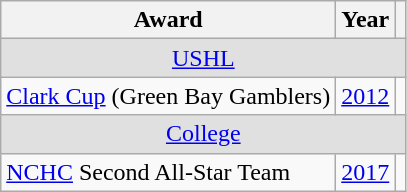<table class="wikitable">
<tr>
<th>Award</th>
<th>Year</th>
<th></th>
</tr>
<tr ALIGN="center" bgcolor="#e0e0e0">
<td colspan="3"><a href='#'>USHL</a></td>
</tr>
<tr>
<td><a href='#'>Clark Cup</a> (Green Bay Gamblers)</td>
<td><a href='#'>2012</a></td>
<td></td>
</tr>
<tr ALIGN="center" bgcolor="#e0e0e0">
<td colspan="3"><a href='#'>College</a></td>
</tr>
<tr>
<td><a href='#'>NCHC</a> Second All-Star Team</td>
<td><a href='#'>2017</a></td>
<td></td>
</tr>
</table>
